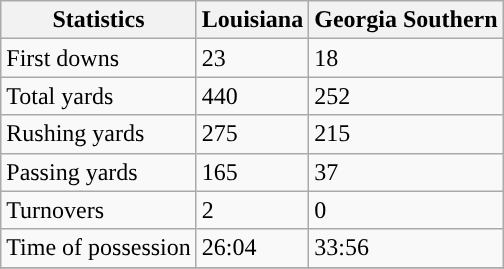<table class="wikitable">
<tr>
<th>Statistics</th>
<th>Louisiana</th>
<th>Georgia Southern</th>
</tr>
<tr>
<td>First downs</td>
<td>23</td>
<td>18</td>
</tr>
<tr>
<td>Total yards</td>
<td>440</td>
<td>252</td>
</tr>
<tr>
<td>Rushing yards</td>
<td>275</td>
<td>215</td>
</tr>
<tr>
<td>Passing yards</td>
<td>165</td>
<td>37</td>
</tr>
<tr>
<td>Turnovers</td>
<td>2</td>
<td>0</td>
</tr>
<tr>
<td>Time of possession</td>
<td>26:04</td>
<td>33:56</td>
</tr>
<tr>
</tr>
</table>
